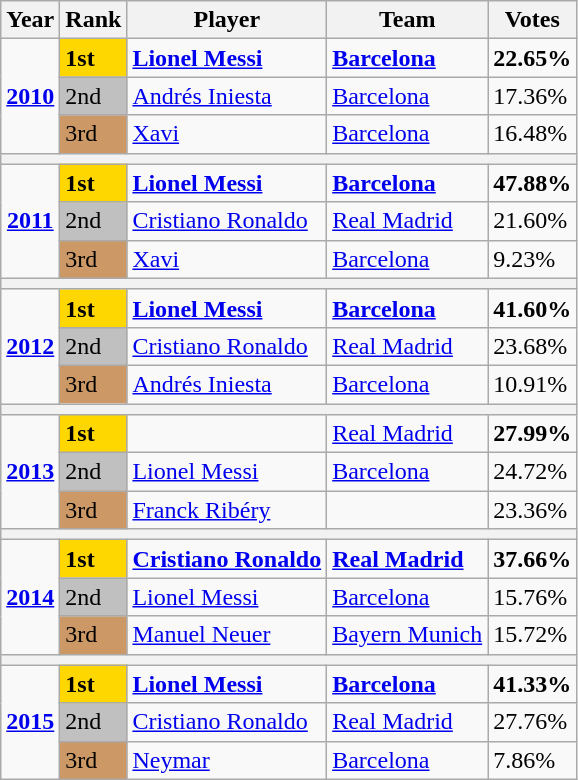<table class="wikitable">
<tr>
<th>Year</th>
<th>Rank</th>
<th>Player</th>
<th>Team</th>
<th>Votes</th>
</tr>
<tr>
<td align="center" rowspan="3"><strong><a href='#'>2010</a></strong></td>
<td scope=col style="background-color: gold"><strong>1st</strong></td>
<td> <strong><a href='#'>Lionel Messi</a></strong></td>
<td> <strong><a href='#'>Barcelona</a></strong></td>
<td><strong>22.65%</strong></td>
</tr>
<tr>
<td scope=col style="background-color: silver">2nd</td>
<td> <a href='#'>Andrés Iniesta</a></td>
<td> <a href='#'>Barcelona</a></td>
<td>17.36%</td>
</tr>
<tr>
<td scope=col style="background-color: #cc9966">3rd</td>
<td> <a href='#'>Xavi</a></td>
<td> <a href='#'>Barcelona</a></td>
<td>16.48%</td>
</tr>
<tr>
<th colspan="5"></th>
</tr>
<tr>
<td align="center" rowspan="3"><strong><a href='#'>2011</a></strong></td>
<td scope=col style="background-color: gold"><strong>1st</strong></td>
<td> <strong><a href='#'>Lionel Messi</a></strong></td>
<td> <strong><a href='#'>Barcelona</a></strong></td>
<td><strong>47.88%</strong></td>
</tr>
<tr>
<td scope=col style="background-color: silver">2nd</td>
<td> <a href='#'>Cristiano Ronaldo</a></td>
<td> <a href='#'>Real Madrid</a></td>
<td>21.60%</td>
</tr>
<tr>
<td scope=col style="background-color: #cc9966">3rd</td>
<td> <a href='#'>Xavi</a></td>
<td> <a href='#'>Barcelona</a></td>
<td>9.23%</td>
</tr>
<tr>
<th colspan="5"></th>
</tr>
<tr>
<td align="center" rowspan="3"><strong><a href='#'>2012</a></strong></td>
<td scope=col style="background-color: gold"><strong>1st</strong></td>
<td> <strong><a href='#'>Lionel Messi</a></strong></td>
<td> <strong><a href='#'>Barcelona</a></strong></td>
<td><strong>41.60%</strong></td>
</tr>
<tr>
<td scope=col style="background-color: silver">2nd</td>
<td> <a href='#'>Cristiano Ronaldo</a></td>
<td> <a href='#'>Real Madrid</a></td>
<td>23.68%</td>
</tr>
<tr>
<td scope=col style="background-color: #cc9966">3rd</td>
<td> <a href='#'>Andrés Iniesta</a></td>
<td> <a href='#'>Barcelona</a></td>
<td>10.91%</td>
</tr>
<tr>
<th colspan="5"></th>
</tr>
<tr>
<td align="center" rowspan="3"><strong><a href='#'>2013</a></strong></td>
<td scope=col style="background-color: gold"><strong>1st</strong></td>
<td></td>
<td> <a href='#'>Real Madrid</a></td>
<td><strong>27.99%</strong></td>
</tr>
<tr>
<td scope=col style="background-color: silver">2nd</td>
<td> <a href='#'>Lionel Messi</a></td>
<td> <a href='#'>Barcelona</a></td>
<td>24.72%</td>
</tr>
<tr>
<td scope=col style="background-color: #cc9966">3rd</td>
<td> <a href='#'>Franck Ribéry</a></td>
<td></td>
<td>23.36%</td>
</tr>
<tr>
<th colspan="5"></th>
</tr>
<tr>
<td align="center" rowspan="3"><strong><a href='#'>2014</a></strong></td>
<td scope=col style="background-color: gold"><strong>1st</strong></td>
<td> <strong><a href='#'>Cristiano Ronaldo</a></strong></td>
<td> <strong><a href='#'>Real Madrid</a></strong></td>
<td><strong>37.66%</strong></td>
</tr>
<tr>
<td scope=col style="background-color: silver">2nd</td>
<td> <a href='#'>Lionel Messi</a></td>
<td> <a href='#'>Barcelona</a></td>
<td>15.76%</td>
</tr>
<tr>
<td scope=col style="background-color: #cc9966">3rd</td>
<td> <a href='#'>Manuel Neuer</a></td>
<td> <a href='#'>Bayern Munich</a></td>
<td>15.72%</td>
</tr>
<tr>
<th colspan="5"></th>
</tr>
<tr>
<td align="center" rowspan="3"><strong><a href='#'>2015</a></strong></td>
<td scope=col style="background-color: gold"><strong>1st</strong></td>
<td> <strong><a href='#'>Lionel Messi</a></strong></td>
<td> <strong><a href='#'>Barcelona</a></strong></td>
<td><strong>41.33%</strong></td>
</tr>
<tr>
<td scope=col style="background-color: silver">2nd</td>
<td> <a href='#'>Cristiano Ronaldo</a></td>
<td> <a href='#'>Real Madrid</a></td>
<td>27.76%</td>
</tr>
<tr>
<td scope=col style="background-color: #cc9966">3rd</td>
<td> <a href='#'>Neymar</a></td>
<td> <a href='#'>Barcelona</a></td>
<td>7.86%</td>
</tr>
</table>
